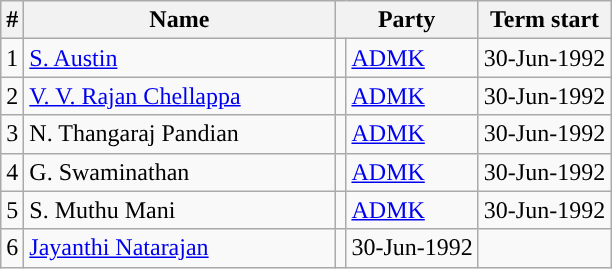<table class="wikitable">
<tr>
<th>#</th>
<th style="width:200px">Name</th>
<th colspan="2">Party</th>
<th>Term start</th>
</tr>
<tr>
<td>1</td>
<td><a href='#'>S. Austin</a></td>
<td style="background-color: "></td>
<td><a href='#'>ADMK</a></td>
<td>30-Jun-1992</td>
</tr>
<tr>
<td>2</td>
<td><a href='#'>V. V. Rajan Chellappa</a></td>
<td style="background-color: "></td>
<td><a href='#'>ADMK</a></td>
<td>30-Jun-1992</td>
</tr>
<tr>
<td>3</td>
<td>N. Thangaraj Pandian</td>
<td style="background-color: "></td>
<td><a href='#'>ADMK</a></td>
<td>30-Jun-1992</td>
</tr>
<tr>
<td>4</td>
<td>G. Swaminathan</td>
<td style="background-color: "></td>
<td><a href='#'>ADMK</a></td>
<td>30-Jun-1992</td>
</tr>
<tr>
<td>5</td>
<td>S. Muthu Mani</td>
<td style="background-color: "></td>
<td><a href='#'>ADMK</a></td>
<td>30-Jun-1992</td>
</tr>
<tr>
<td>6</td>
<td><a href='#'>Jayanthi Natarajan</a></td>
<td></td>
<td>30-Jun-1992</td>
</tr>
</table>
